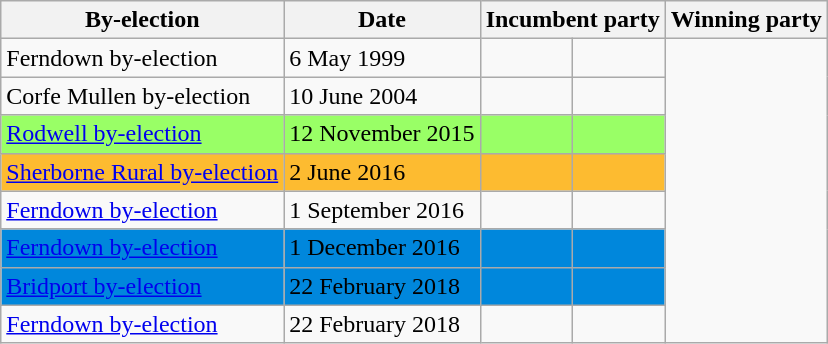<table class="wikitable">
<tr>
<th>By-election</th>
<th>Date</th>
<th colspan=2>Incumbent party</th>
<th colspan=2>Winning party</th>
</tr>
<tr bgcolor=>
<td>Ferndown by-election</td>
<td>6 May 1999</td>
<td></td>
<td></td>
</tr>
<tr bgcolor=>
<td>Corfe Mullen by-election</td>
<td>10 June 2004</td>
<td></td>
<td></td>
</tr>
<tr bgcolor=#99FF66>
<td><a href='#'>Rodwell by-election</a></td>
<td>12 November 2015</td>
<td></td>
<td></td>
</tr>
<tr bgcolor=#fdbb30>
<td><a href='#'>Sherborne Rural by-election</a></td>
<td>2 June 2016</td>
<td></td>
<td></td>
</tr>
<tr bgcolor=>
<td><a href='#'>Ferndown by-election</a></td>
<td>1 September 2016</td>
<td></td>
<td></td>
</tr>
<tr bgcolor=#0087DC>
<td><a href='#'>Ferndown by-election</a></td>
<td>1 December 2016</td>
<td></td>
<td></td>
</tr>
<tr bgcolor=#0087DC>
<td><a href='#'>Bridport by-election</a></td>
<td>22 February 2018</td>
<td></td>
<td></td>
</tr>
<tr>
<td><a href='#'>Ferndown by-election</a></td>
<td>22 February 2018</td>
<td></td>
<td></td>
</tr>
</table>
